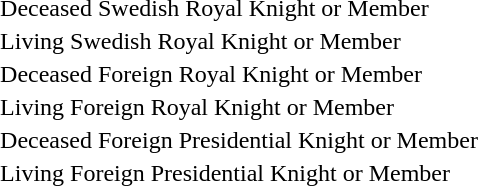<table style="margin: 1em auto; ">
<tr>
<td></td>
<td>Deceased Swedish Royal Knight or Member</td>
</tr>
<tr>
<td></td>
<td>Living Swedish Royal Knight or Member</td>
</tr>
<tr>
<td></td>
<td>Deceased Foreign Royal Knight or Member</td>
</tr>
<tr>
<td></td>
<td>Living Foreign Royal Knight or Member</td>
</tr>
<tr>
<td></td>
<td>Deceased Foreign Presidential Knight or Member</td>
</tr>
<tr>
<td></td>
<td>Living Foreign Presidential Knight or Member</td>
</tr>
<tr>
</tr>
</table>
